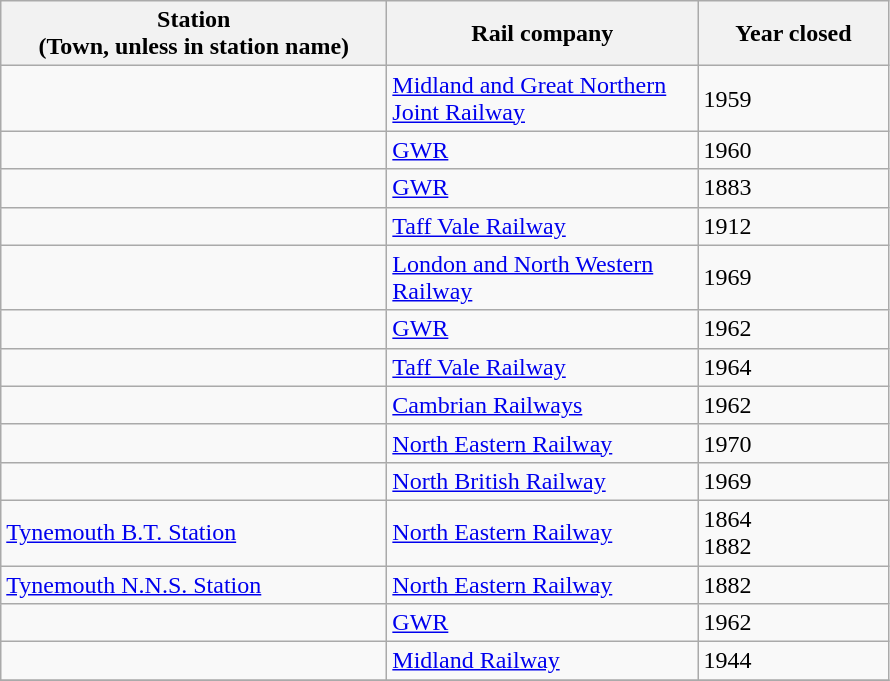<table class="wikitable sortable">
<tr>
<th style="width:250px">Station<br>(Town, unless in station name)</th>
<th style="width:200px">Rail company</th>
<th style="width:120px">Year closed</th>
</tr>
<tr>
<td></td>
<td><a href='#'>Midland and Great Northern Joint Railway</a></td>
<td>1959</td>
</tr>
<tr>
<td></td>
<td><a href='#'>GWR</a></td>
<td>1960</td>
</tr>
<tr>
<td></td>
<td><a href='#'>GWR</a></td>
<td>1883</td>
</tr>
<tr>
<td></td>
<td><a href='#'>Taff Vale Railway</a></td>
<td>1912</td>
</tr>
<tr>
<td></td>
<td><a href='#'>London and North Western Railway</a></td>
<td>1969</td>
</tr>
<tr>
<td></td>
<td><a href='#'>GWR</a></td>
<td>1962</td>
</tr>
<tr>
<td></td>
<td><a href='#'>Taff Vale Railway</a></td>
<td>1964</td>
</tr>
<tr>
<td></td>
<td><a href='#'>Cambrian Railways</a></td>
<td>1962</td>
</tr>
<tr>
<td></td>
<td><a href='#'>North Eastern Railway</a></td>
<td>1970</td>
</tr>
<tr>
<td></td>
<td><a href='#'>North British Railway</a></td>
<td>1969</td>
</tr>
<tr>
<td><a href='#'>Tynemouth B.T. Station</a></td>
<td><a href='#'>North Eastern Railway</a></td>
<td>1864<br>1882</td>
</tr>
<tr>
<td><a href='#'>Tynemouth N.N.S. Station</a></td>
<td><a href='#'>North Eastern Railway</a></td>
<td>1882</td>
</tr>
<tr>
<td></td>
<td><a href='#'>GWR</a></td>
<td>1962</td>
</tr>
<tr>
<td></td>
<td><a href='#'>Midland Railway</a></td>
<td>1944</td>
</tr>
<tr>
</tr>
</table>
